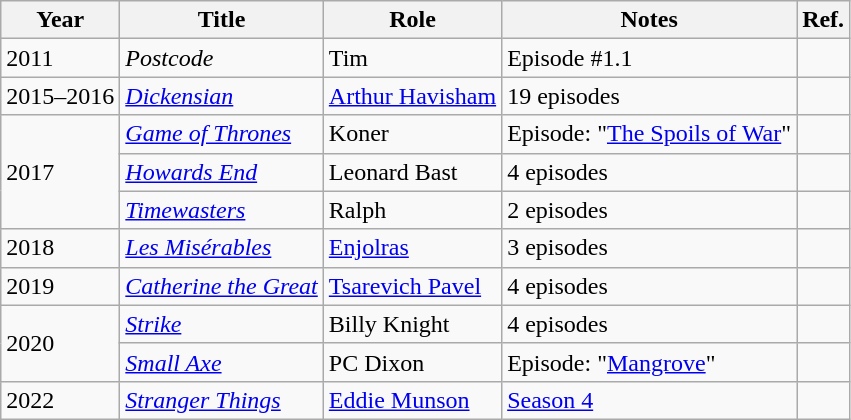<table class="wikitable sortable">
<tr>
<th>Year</th>
<th>Title</th>
<th>Role</th>
<th class="unsortable">Notes</th>
<th>Ref.</th>
</tr>
<tr>
<td>2011</td>
<td><em>Postcode</em></td>
<td>Tim</td>
<td>Episode #1.1</td>
<td></td>
</tr>
<tr>
<td>2015–2016</td>
<td><em><a href='#'>Dickensian</a></em></td>
<td><a href='#'>Arthur Havisham</a></td>
<td>19 episodes</td>
<td></td>
</tr>
<tr>
<td rowspan="3">2017</td>
<td><em><a href='#'>Game of Thrones</a></em></td>
<td>Koner</td>
<td>Episode: "<a href='#'>The Spoils of War</a>"</td>
<td></td>
</tr>
<tr>
<td><em><a href='#'>Howards End</a></em></td>
<td>Leonard Bast</td>
<td>4 episodes</td>
<td></td>
</tr>
<tr>
<td><em><a href='#'>Timewasters</a></em></td>
<td>Ralph</td>
<td>2 episodes</td>
<td></td>
</tr>
<tr>
<td>2018</td>
<td><em><a href='#'>Les Misérables</a></em></td>
<td><a href='#'>Enjolras</a></td>
<td>3 episodes</td>
<td></td>
</tr>
<tr>
<td>2019</td>
<td><em><a href='#'>Catherine the Great</a></em></td>
<td><a href='#'>Tsarevich Pavel</a></td>
<td>4 episodes</td>
<td></td>
</tr>
<tr>
<td rowspan="2">2020</td>
<td><em><a href='#'>Strike</a></em></td>
<td>Billy Knight</td>
<td>4 episodes</td>
<td></td>
</tr>
<tr>
<td><em><a href='#'>Small Axe</a></em></td>
<td>PC Dixon</td>
<td>Episode: "<a href='#'>Mangrove</a>"</td>
<td></td>
</tr>
<tr>
<td>2022</td>
<td><em><a href='#'>Stranger Things</a></em></td>
<td><a href='#'>Eddie Munson</a></td>
<td><a href='#'>Season 4</a></td>
<td></td>
</tr>
</table>
